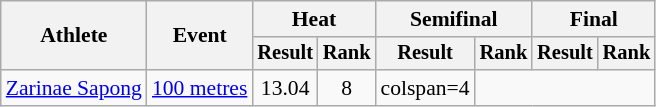<table class="wikitable" style="font-size:90%">
<tr>
<th rowspan="2">Athlete</th>
<th rowspan="2">Event</th>
<th colspan="2">Heat</th>
<th colspan="2">Semifinal</th>
<th colspan="2">Final</th>
</tr>
<tr style="font-size:95%">
<th>Result</th>
<th>Rank</th>
<th>Result</th>
<th>Rank</th>
<th>Result</th>
<th>Rank</th>
</tr>
<tr align=center>
<td align=left><a href='#'>Zarinae Sapong</a></td>
<td align=left><a href='#'>100 metres</a></td>
<td>13.04 </td>
<td>8</td>
<td>colspan=4 </td>
</tr>
</table>
